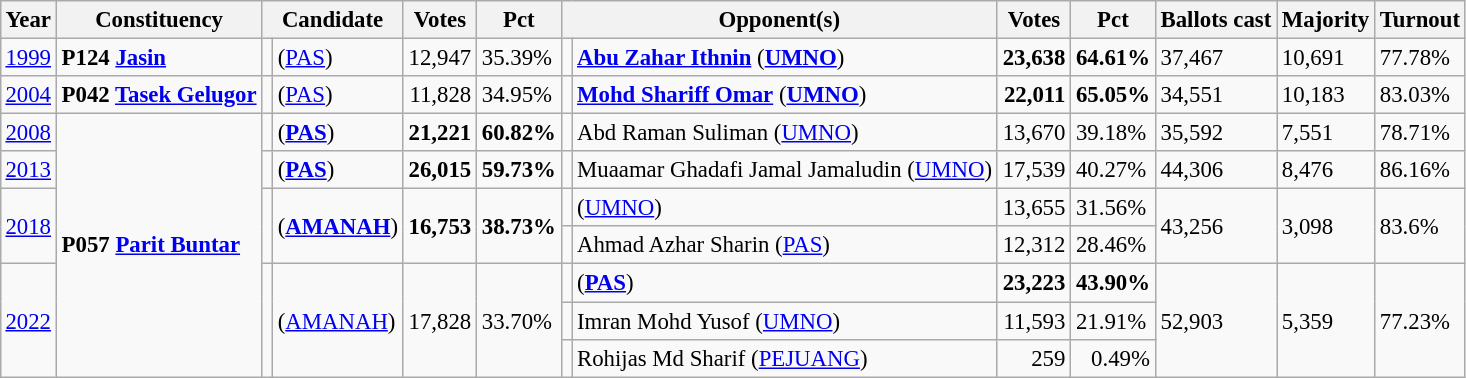<table class="wikitable" style="margin:0.5em ; font-size:95%">
<tr>
<th>Year</th>
<th>Constituency</th>
<th colspan=2>Candidate</th>
<th>Votes</th>
<th>Pct</th>
<th colspan=2>Opponent(s)</th>
<th>Votes</th>
<th>Pct</th>
<th>Ballots cast</th>
<th>Majority</th>
<th>Turnout</th>
</tr>
<tr>
<td><a href='#'>1999</a></td>
<td><strong>P124 <a href='#'>Jasin</a></strong></td>
<td></td>
<td> (<a href='#'>PAS</a>)</td>
<td align="right">12,947</td>
<td>35.39%</td>
<td></td>
<td><strong><a href='#'>Abu Zahar Ithnin</a></strong> (<a href='#'><strong>UMNO</strong></a>)</td>
<td align="right"><strong>23,638</strong></td>
<td><strong>64.61%</strong></td>
<td>37,467</td>
<td>10,691</td>
<td>77.78%</td>
</tr>
<tr>
<td><a href='#'>2004</a></td>
<td><strong>P042 <a href='#'>Tasek Gelugor</a></strong></td>
<td></td>
<td> (<a href='#'>PAS</a>)</td>
<td align="right">11,828</td>
<td>34.95%</td>
<td></td>
<td><strong><a href='#'>Mohd Shariff Omar</a></strong> (<a href='#'><strong>UMNO</strong></a>)</td>
<td align="right"><strong>22,011</strong></td>
<td><strong>65.05%</strong></td>
<td>34,551</td>
<td>10,183</td>
<td>83.03%</td>
</tr>
<tr>
<td><a href='#'>2008</a></td>
<td rowspan="7"><strong>P057 <a href='#'>Parit Buntar</a></strong></td>
<td></td>
<td> (<strong><a href='#'>PAS</a></strong>)</td>
<td align="right"><strong>21,221</strong></td>
<td><strong>60.82%</strong></td>
<td></td>
<td>Abd Raman Suliman (<a href='#'>UMNO</a>)</td>
<td align="right">13,670</td>
<td>39.18%</td>
<td>35,592</td>
<td>7,551</td>
<td>78.71%</td>
</tr>
<tr>
<td><a href='#'>2013</a></td>
<td></td>
<td> (<a href='#'><strong>PAS</strong></a>)</td>
<td align="right"><strong>26,015</strong></td>
<td><strong>59.73%</strong></td>
<td></td>
<td>Muaamar Ghadafi Jamal Jamaludin (<a href='#'>UMNO</a>)</td>
<td align="right">17,539</td>
<td>40.27%</td>
<td>44,306</td>
<td>8,476</td>
<td>86.16%</td>
</tr>
<tr>
<td rowspan=2><a href='#'>2018</a></td>
<td rowspan="2" ></td>
<td rowspan="2"> (<a href='#'><strong>AMANAH</strong></a>)</td>
<td rowspan=2 align="right"><strong>16,753</strong></td>
<td rowspan=2><strong>38.73%</strong></td>
<td></td>
<td> (<a href='#'>UMNO</a>)</td>
<td align="right">13,655</td>
<td>31.56%</td>
<td rowspan=2>43,256</td>
<td rowspan=2>3,098</td>
<td rowspan=2>83.6%</td>
</tr>
<tr>
<td></td>
<td>Ahmad Azhar Sharin (<a href='#'>PAS</a>)</td>
<td align="right">12,312</td>
<td>28.46%</td>
</tr>
<tr>
<td rowspan="3"><a href='#'>2022</a></td>
<td rowspan="3" ></td>
<td rowspan="3"> (<a href='#'>AMANAH</a>)</td>
<td rowspan="3" align="right">17,828</td>
<td rowspan="3">33.70%</td>
<td bgcolor=></td>
<td> (<a href='#'><strong>PAS</strong></a>)</td>
<td align="right"><strong>23,223</strong></td>
<td><strong>43.90%</strong></td>
<td rowspan="3">52,903</td>
<td rowspan="3">5,359</td>
<td rowspan="3">77.23%</td>
</tr>
<tr>
<td></td>
<td>Imran Mohd Yusof (<a href='#'>UMNO</a>)</td>
<td align=right>11,593</td>
<td>21.91%</td>
</tr>
<tr>
<td bgcolor=></td>
<td>Rohijas Md Sharif (<a href='#'>PEJUANG</a>)</td>
<td align=right>259</td>
<td align="right">0.49%</td>
</tr>
</table>
